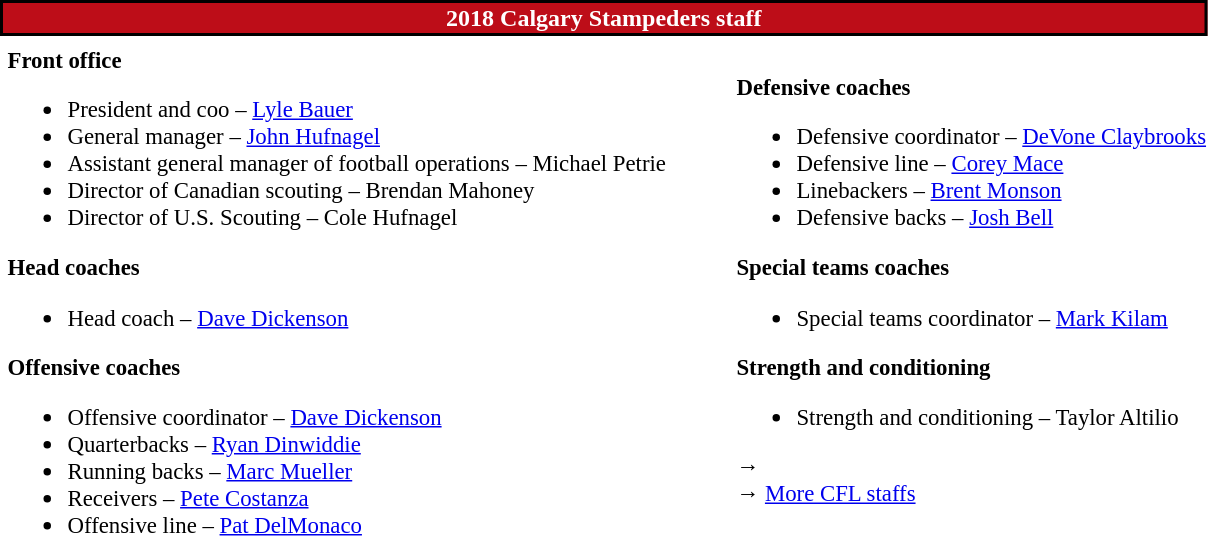<table class="toccolours" style="text-align: left;">
<tr>
<th colspan="7" style="background-color: #BD0D18; color:white; border:2px solid black;text-align:center;">2018 Calgary Stampeders staff</th>
</tr>
<tr>
<td colspan=7 style="text-align:right;"></td>
</tr>
<tr>
<td style="vertical-align:top;"></td>
<td style="font-size: 95%;vertical-align:top;"><strong>Front office</strong><br><ul><li>President and coo – <a href='#'>Lyle Bauer</a></li><li>General manager – <a href='#'>John Hufnagel</a></li><li>Assistant general manager of football operations – Michael Petrie</li><li>Director of Canadian scouting – Brendan Mahoney</li><li>Director of U.S. Scouting – Cole Hufnagel</li></ul><strong>Head coaches</strong><ul><li>Head coach – <a href='#'>Dave Dickenson</a></li></ul><strong>Offensive coaches</strong><ul><li>Offensive coordinator – <a href='#'>Dave Dickenson</a></li><li>Quarterbacks – <a href='#'>Ryan Dinwiddie</a></li><li>Running backs – <a href='#'>Marc Mueller</a></li><li>Receivers – <a href='#'>Pete Costanza</a></li><li>Offensive line – <a href='#'>Pat DelMonaco</a></li></ul></td>
<td width="35"> </td>
<td style="vertical-align:top;"></td>
<td style="font-size: 95%;vertical-align:top;"><br><strong>Defensive coaches</strong><ul><li>Defensive coordinator – <a href='#'>DeVone Claybrooks</a></li><li>Defensive line – <a href='#'>Corey Mace</a></li><li>Linebackers – <a href='#'>Brent Monson</a></li><li>Defensive backs – <a href='#'>Josh Bell</a></li></ul><strong>Special teams coaches</strong><ul><li>Special teams coordinator – <a href='#'>Mark Kilam</a></li></ul><strong>Strength and conditioning</strong><ul><li>Strength and conditioning – Taylor Altilio</li></ul>→ <span></span><br>
→ <a href='#'>More CFL staffs</a></td>
</tr>
</table>
